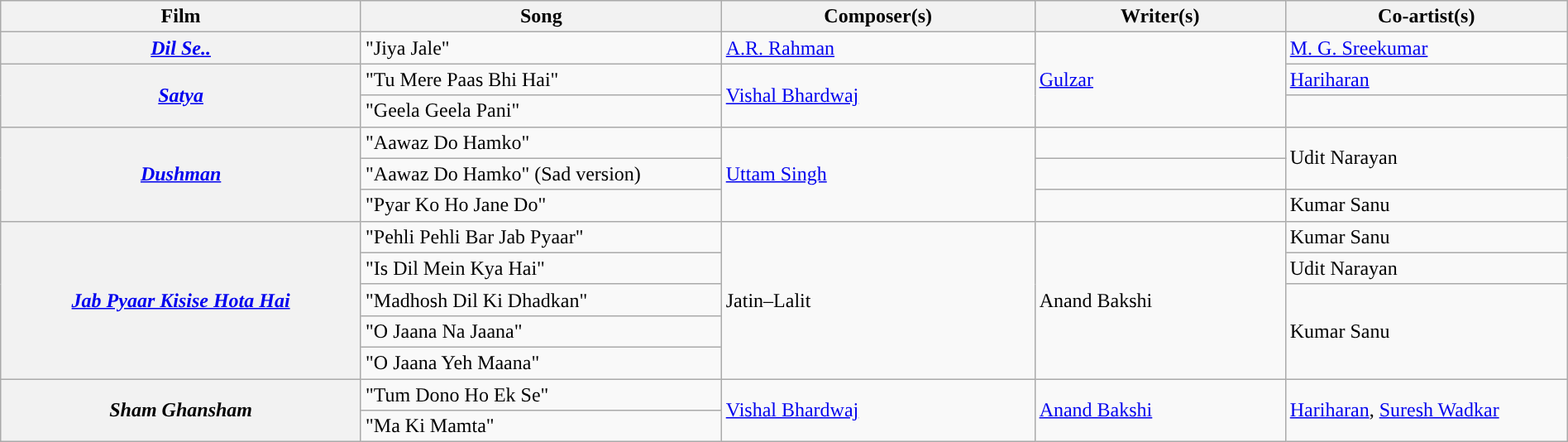<table class="wikitable plainrowheaders" style="width:100%; textcolor:#000">
<tr style="background:#b0e0e66;">
<th scope="col" style="width:23%;"><strong>Film</strong></th>
<th scope="col" style="width:23%;"><strong>Song</strong></th>
<th scope="col" style="width:20%;"><strong>Composer(s)</strong></th>
<th scope="col" style="width:16%;"><strong>Writer(s)</strong></th>
<th scope="col" style="width:18%;"><strong>Co-artist(s)</strong></th>
</tr>
<tr>
<th><em><a href='#'>Dil Se..</a></em></th>
<td>"Jiya Jale"</td>
<td><a href='#'>A.R. Rahman</a></td>
<td rowspan=3><a href='#'>Gulzar</a></td>
<td><a href='#'>M. G. Sreekumar</a></td>
</tr>
<tr>
<th rowspan=2><em><a href='#'>Satya</a></em></th>
<td>"Tu Mere Paas Bhi Hai"</td>
<td rowspan=2><a href='#'>Vishal Bhardwaj</a></td>
<td><a href='#'>Hariharan</a></td>
</tr>
<tr>
<td>"Geela Geela Pani"</td>
<td></td>
</tr>
<tr>
<th Rowspan=3><em><a href='#'>Dushman</a></em></th>
<td>"Aawaz Do Hamko"</td>
<td rowspan=3><a href='#'>Uttam Singh</a></td>
<td></td>
<td rowspan=2>Udit Narayan</td>
</tr>
<tr>
<td>"Aawaz Do Hamko" (Sad version)</td>
<td></td>
</tr>
<tr>
<td>"Pyar Ko Ho Jane Do"</td>
<td></td>
<td>Kumar Sanu</td>
</tr>
<tr>
<th Rowspan=5><em><a href='#'>Jab Pyaar Kisise Hota Hai</a></em></th>
<td>"Pehli Pehli Bar Jab Pyaar"</td>
<td rowspan=5>Jatin–Lalit</td>
<td rowspan=5>Anand Bakshi</td>
<td>Kumar Sanu</td>
</tr>
<tr>
<td>"Is Dil Mein Kya Hai"</td>
<td>Udit Narayan</td>
</tr>
<tr>
<td>"Madhosh Dil Ki Dhadkan"</td>
<td rowspan=3>Kumar Sanu</td>
</tr>
<tr>
<td>"O Jaana Na Jaana"</td>
</tr>
<tr>
<td>"O Jaana Yeh Maana"</td>
</tr>
<tr>
<th Rowspan=2><em>Sham Ghansham</em></th>
<td>"Tum Dono Ho Ek Se"</td>
<td rowspan=2><a href='#'>Vishal Bhardwaj</a></td>
<td rowspan=2><a href='#'>Anand Bakshi</a></td>
<td rowspan=2><a href='#'>Hariharan</a>, <a href='#'>Suresh Wadkar</a></td>
</tr>
<tr>
<td>"Ma Ki Mamta"</td>
</tr>
</table>
